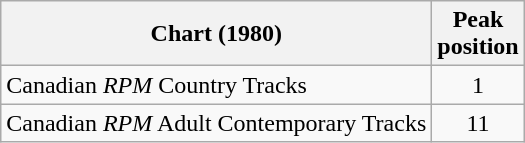<table class="wikitable">
<tr>
<th align="left">Chart (1980)</th>
<th align="center">Peak<br>position</th>
</tr>
<tr>
<td align="left">Canadian <em>RPM</em> Country Tracks</td>
<td align="center">1</td>
</tr>
<tr>
<td align="left">Canadian <em>RPM</em> Adult Contemporary Tracks</td>
<td align="center">11</td>
</tr>
</table>
